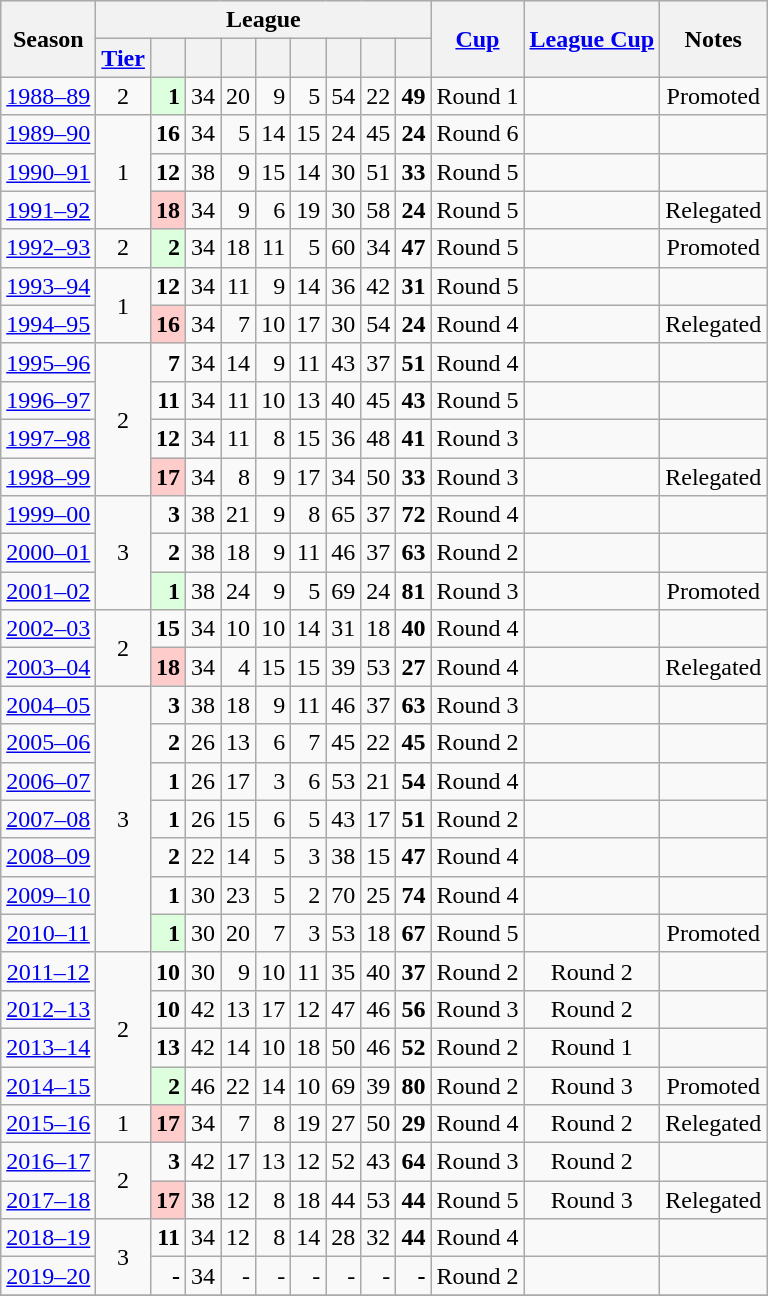<table class="wikitable" style="text-align: center;">
<tr style="background:#efefef;">
<th scope=col rowspan="2">Season</th>
<th scope=col colspan="9" class=unsortable>League</th>
<th scope=col rowspan="2"><a href='#'>Cup</a></th>
<th scope=col rowspan="2"><a href='#'>League Cup</a></th>
<th scope=col rowspan="2">Notes</th>
</tr>
<tr>
<th><a href='#'>Tier</a></th>
<th></th>
<th></th>
<th></th>
<th></th>
<th></th>
<th></th>
<th></th>
<th></th>
</tr>
<tr>
<td><a href='#'>1988–89</a></td>
<td>2</td>
<td align=right bgcolor="#DDFFDD"> <strong>1</strong></td>
<td align=right>34</td>
<td align=right>20</td>
<td align=right>9</td>
<td align=right>5</td>
<td align=right>54</td>
<td align=right>22</td>
<td align=right><strong>49</strong></td>
<td>Round 1</td>
<td></td>
<td>Promoted</td>
</tr>
<tr>
<td><a href='#'>1989–90</a></td>
<td scope=col rowspan="3">1</td>
<td align=right><strong>16</strong></td>
<td align=right>34</td>
<td align=right>5</td>
<td align=right>14</td>
<td align=right>15</td>
<td align=right>24</td>
<td align=right>45</td>
<td align=right><strong>24</strong></td>
<td>Round 6</td>
<td></td>
<td></td>
</tr>
<tr>
<td><a href='#'>1990–91</a></td>
<td align=right><strong>12</strong></td>
<td align=right>38</td>
<td align=right>9</td>
<td align=right>15</td>
<td align=right>14</td>
<td align=right>30</td>
<td align=right>51</td>
<td align=right><strong>33</strong></td>
<td>Round 5</td>
<td></td>
<td></td>
</tr>
<tr>
<td><a href='#'>1991–92</a></td>
<td align=right bgcolor="#FFCCCC"> <strong>18</strong></td>
<td align=right>34</td>
<td align=right>9</td>
<td align=right>6</td>
<td align=right>19</td>
<td align=right>30</td>
<td align=right>58</td>
<td align=right><strong>24</strong></td>
<td>Round 5</td>
<td></td>
<td>Relegated</td>
</tr>
<tr>
<td><a href='#'>1992–93</a></td>
<td>2</td>
<td align=right bgcolor="#DDFFDD"> <strong>2</strong></td>
<td align=right>34</td>
<td align=right>18</td>
<td align=right>11</td>
<td align=right>5</td>
<td align=right>60</td>
<td align=right>34</td>
<td align=right><strong>47</strong></td>
<td>Round 5</td>
<td></td>
<td>Promoted</td>
</tr>
<tr>
<td><a href='#'>1993–94</a></td>
<td scope=col rowspan="2">1</td>
<td align=right><strong>12</strong></td>
<td align=right>34</td>
<td align=right>11</td>
<td align=right>9</td>
<td align=right>14</td>
<td align=right>36</td>
<td align=right>42</td>
<td align=right><strong>31</strong></td>
<td>Round 5</td>
<td></td>
<td></td>
</tr>
<tr>
<td><a href='#'>1994–95</a></td>
<td align=right bgcolor="#FFCCCC"> <strong>16</strong></td>
<td align=right>34</td>
<td align=right>7</td>
<td align=right>10</td>
<td align=right>17</td>
<td align=right>30</td>
<td align=right>54</td>
<td align=right><strong>24</strong></td>
<td>Round 4</td>
<td></td>
<td>Relegated</td>
</tr>
<tr>
<td><a href='#'>1995–96</a></td>
<td scope=col rowspan="4">2</td>
<td align=right><strong>7</strong></td>
<td align=right>34</td>
<td align=right>14</td>
<td align=right>9</td>
<td align=right>11</td>
<td align=right>43</td>
<td align=right>37</td>
<td align=right><strong>51</strong></td>
<td>Round 4</td>
<td></td>
<td></td>
</tr>
<tr>
<td><a href='#'>1996–97</a></td>
<td align=right><strong>11</strong></td>
<td align=right>34</td>
<td align=right>11</td>
<td align=right>10</td>
<td align=right>13</td>
<td align=right>40</td>
<td align=right>45</td>
<td align=right><strong>43</strong></td>
<td>Round 5</td>
<td></td>
<td></td>
</tr>
<tr>
<td><a href='#'>1997–98</a></td>
<td align=right><strong>12</strong></td>
<td align=right>34</td>
<td align=right>11</td>
<td align=right>8</td>
<td align=right>15</td>
<td align=right>36</td>
<td align=right>48</td>
<td align=right><strong>41</strong></td>
<td>Round 3</td>
<td></td>
<td></td>
</tr>
<tr>
<td><a href='#'>1998–99</a></td>
<td align=right bgcolor="#FFCCCC"> <strong>17</strong></td>
<td align=right>34</td>
<td align=right>8</td>
<td align=right>9</td>
<td align=right>17</td>
<td align=right>34</td>
<td align=right>50</td>
<td align=right><strong>33</strong></td>
<td>Round 3</td>
<td></td>
<td>Relegated</td>
</tr>
<tr>
<td><a href='#'>1999–00</a></td>
<td scope=col rowspan="3">3</td>
<td align=right><strong>3</strong></td>
<td align=right>38</td>
<td align=right>21</td>
<td align=right>9</td>
<td align=right>8</td>
<td align=right>65</td>
<td align=right>37</td>
<td align=right><strong>72</strong></td>
<td>Round 4</td>
<td></td>
<td></td>
</tr>
<tr>
<td><a href='#'>2000–01</a></td>
<td align=right><strong>2</strong></td>
<td align=right>38</td>
<td align=right>18</td>
<td align=right>9</td>
<td align=right>11</td>
<td align=right>46</td>
<td align=right>37</td>
<td align=right><strong>63</strong></td>
<td>Round 2</td>
<td></td>
<td></td>
</tr>
<tr>
<td><a href='#'>2001–02</a></td>
<td align=right bgcolor="#DDFFDD"> <strong>1</strong></td>
<td align=right>38</td>
<td align=right>24</td>
<td align=right>9</td>
<td align=right>5</td>
<td align=right>69</td>
<td align=right>24</td>
<td align=right><strong>81</strong></td>
<td>Round 3</td>
<td></td>
<td>Promoted</td>
</tr>
<tr>
<td><a href='#'>2002–03</a></td>
<td scope=col rowspan="2">2</td>
<td align=right><strong>15</strong></td>
<td align=right>34</td>
<td align=right>10</td>
<td align=right>10</td>
<td align=right>14</td>
<td align=right>31</td>
<td align=right>18</td>
<td align=right><strong>40</strong></td>
<td>Round 4</td>
<td></td>
<td></td>
</tr>
<tr>
<td><a href='#'>2003–04</a></td>
<td align=right bgcolor="#FFCCCC"> <strong>18</strong></td>
<td align=right>34</td>
<td align=right>4</td>
<td align=right>15</td>
<td align=right>15</td>
<td align=right>39</td>
<td align=right>53</td>
<td align=right><strong>27</strong></td>
<td>Round 4</td>
<td></td>
<td>Relegated</td>
</tr>
<tr>
<td><a href='#'>2004–05</a></td>
<td scope=col rowspan="7">3</td>
<td align=right><strong>3</strong></td>
<td align=right>38</td>
<td align=right>18</td>
<td align=right>9</td>
<td align=right>11</td>
<td align=right>46</td>
<td align=right>37</td>
<td align=right><strong>63</strong></td>
<td>Round 3</td>
<td></td>
<td></td>
</tr>
<tr>
<td><a href='#'>2005–06</a></td>
<td align=right><strong>2</strong></td>
<td align=right>26</td>
<td align=right>13</td>
<td align=right>6</td>
<td align=right>7</td>
<td align=right>45</td>
<td align=right>22</td>
<td align=right><strong>45</strong></td>
<td>Round 2</td>
<td></td>
<td></td>
</tr>
<tr>
<td><a href='#'>2006–07</a></td>
<td align=right><strong>1</strong></td>
<td align=right>26</td>
<td align=right>17</td>
<td align=right>3</td>
<td align=right>6</td>
<td align=right>53</td>
<td align=right>21</td>
<td align=right><strong>54</strong></td>
<td>Round 4</td>
<td></td>
<td></td>
</tr>
<tr>
<td><a href='#'>2007–08</a></td>
<td align=right><strong>1</strong></td>
<td align=right>26</td>
<td align=right>15</td>
<td align=right>6</td>
<td align=right>5</td>
<td align=right>43</td>
<td align=right>17</td>
<td align=right><strong>51</strong></td>
<td>Round 2</td>
<td></td>
<td></td>
</tr>
<tr>
<td><a href='#'>2008–09</a></td>
<td align=right><strong>2</strong></td>
<td align=right>22</td>
<td align=right>14</td>
<td align=right>5</td>
<td align=right>3</td>
<td align=right>38</td>
<td align=right>15</td>
<td align=right><strong>47</strong></td>
<td>Round 4</td>
<td></td>
<td></td>
</tr>
<tr>
<td><a href='#'>2009–10</a></td>
<td align=right><strong>1</strong></td>
<td align=right>30</td>
<td align=right>23</td>
<td align=right>5</td>
<td align=right>2</td>
<td align=right>70</td>
<td align=right>25</td>
<td align=right><strong>74</strong></td>
<td>Round 4</td>
<td></td>
<td></td>
</tr>
<tr>
<td><a href='#'>2010–11</a></td>
<td align=right bgcolor="#DDFFDD"> <strong>1</strong></td>
<td align=right>30</td>
<td align=right>20</td>
<td align=right>7</td>
<td align=right>3</td>
<td align=right>53</td>
<td align=right>18</td>
<td align=right><strong>67</strong></td>
<td>Round 5</td>
<td></td>
<td>Promoted</td>
</tr>
<tr>
<td><a href='#'>2011–12</a></td>
<td scope=col rowspan="4">2</td>
<td align=right><strong>10</strong></td>
<td align=right>30</td>
<td align=right>9</td>
<td align=right>10</td>
<td align=right>11</td>
<td align=right>35</td>
<td align=right>40</td>
<td align=right><strong>37</strong></td>
<td>Round 2</td>
<td>Round 2</td>
<td></td>
</tr>
<tr>
<td><a href='#'>2012–13</a></td>
<td align=right><strong>10</strong></td>
<td align=right>42</td>
<td align=right>13</td>
<td align=right>17</td>
<td align=right>12</td>
<td align=right>47</td>
<td align=right>46</td>
<td align=right><strong>56</strong></td>
<td>Round 3</td>
<td>Round 2</td>
<td></td>
</tr>
<tr>
<td><a href='#'>2013–14</a></td>
<td align=right><strong>13</strong></td>
<td align=right>42</td>
<td align=right>14</td>
<td align=right>10</td>
<td align=right>18</td>
<td align=right>50</td>
<td align=right>46</td>
<td align=right><strong>52</strong></td>
<td>Round 2</td>
<td>Round 1</td>
<td></td>
</tr>
<tr>
<td><a href='#'>2014–15</a></td>
<td align=right bgcolor="#DDFFDD"> <strong>2</strong></td>
<td align=right>46</td>
<td align=right>22</td>
<td align=right>14</td>
<td align=right>10</td>
<td align=right>69</td>
<td align=right>39</td>
<td align=right><strong>80</strong></td>
<td>Round 2</td>
<td>Round 3</td>
<td>Promoted</td>
</tr>
<tr>
<td><a href='#'>2015–16</a></td>
<td>1</td>
<td align=right bgcolor="#FFCCCC"> <strong>17</strong></td>
<td align=right>34</td>
<td align=right>7</td>
<td align=right>8</td>
<td align=right>19</td>
<td align=right>27</td>
<td align=right>50</td>
<td align=right><strong>29</strong></td>
<td>Round 4</td>
<td>Round 2</td>
<td>Relegated</td>
</tr>
<tr>
<td><a href='#'>2016–17</a></td>
<td scope=col rowspan="2">2</td>
<td align=right><strong>3</strong></td>
<td align=right>42</td>
<td align=right>17</td>
<td align=right>13</td>
<td align=right>12</td>
<td align=right>52</td>
<td align=right>43</td>
<td align=right><strong>64</strong></td>
<td>Round 3</td>
<td>Round 2</td>
<td></td>
</tr>
<tr>
<td><a href='#'>2017–18</a></td>
<td align=right bgcolor="#FFCCCC"> <strong>17</strong></td>
<td align=right>38</td>
<td align=right>12</td>
<td align=right>8</td>
<td align=right>18</td>
<td align=right>44</td>
<td align=right>53</td>
<td align=right><strong>44</strong></td>
<td>Round 5</td>
<td>Round 3</td>
<td>Relegated</td>
</tr>
<tr>
<td><a href='#'>2018–19</a></td>
<td scope=col rowspan="2">3</td>
<td align=right><strong>11</strong></td>
<td align=right>34</td>
<td align=right>12</td>
<td align=right>8</td>
<td align=right>14</td>
<td align=right>28</td>
<td align=right>32</td>
<td align=right><strong>44</strong></td>
<td>Round 4</td>
<td></td>
<td></td>
</tr>
<tr>
<td><a href='#'>2019–20</a></td>
<td align=right><strong>-</strong></td>
<td align=right>34</td>
<td align=right>-</td>
<td align=right>-</td>
<td align=right>-</td>
<td align=right>-</td>
<td align=right>-</td>
<td align=right><strong>-</strong></td>
<td>Round 2</td>
<td></td>
<td></td>
</tr>
<tr>
</tr>
</table>
